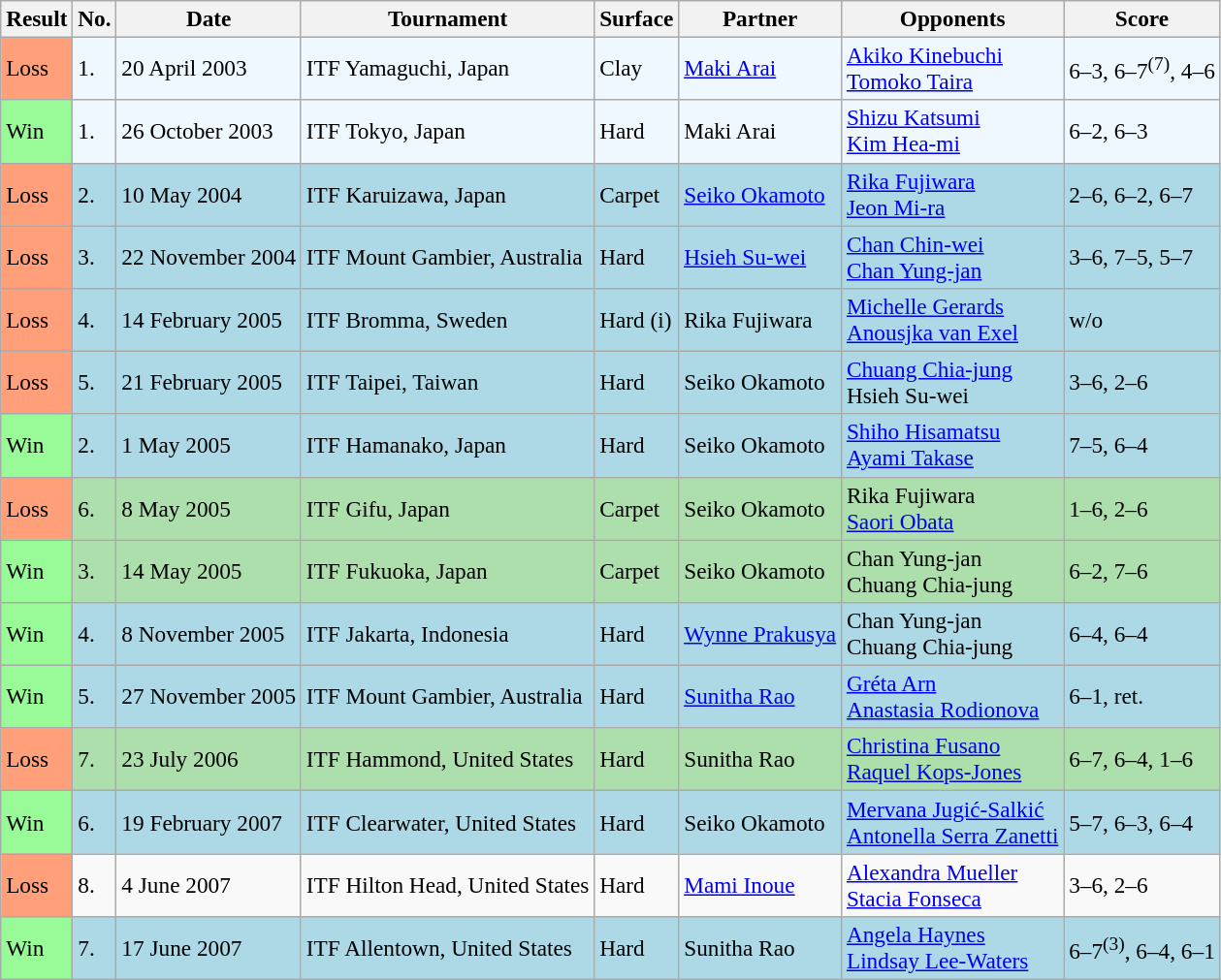<table class="sortable wikitable" style=font-size:97%>
<tr>
<th>Result</th>
<th>No.</th>
<th>Date</th>
<th>Tournament</th>
<th>Surface</th>
<th>Partner</th>
<th>Opponents</th>
<th class="unsortable">Score</th>
</tr>
<tr style="background:#f0f8ff;">
<td style="background:#ffa07a;">Loss</td>
<td>1.</td>
<td>20 April 2003</td>
<td>ITF Yamaguchi, Japan</td>
<td>Clay</td>
<td> <a href='#'>Maki Arai</a></td>
<td> <a href='#'>Akiko Kinebuchi</a> <br>  <a href='#'>Tomoko Taira</a></td>
<td>6–3, 6–7<sup>(7)</sup>, 4–6</td>
</tr>
<tr style="background:#f0f8ff;">
<td style="background:#98fb98;">Win</td>
<td>1.</td>
<td>26 October 2003</td>
<td>ITF Tokyo, Japan</td>
<td>Hard</td>
<td> Maki Arai</td>
<td> <a href='#'>Shizu Katsumi</a> <br>  <a href='#'>Kim Hea-mi</a></td>
<td>6–2, 6–3</td>
</tr>
<tr style="background:lightblue;">
<td style="background:#ffa07a;">Loss</td>
<td>2.</td>
<td>10 May 2004</td>
<td>ITF Karuizawa, Japan</td>
<td>Carpet</td>
<td> <a href='#'>Seiko Okamoto</a></td>
<td> <a href='#'>Rika Fujiwara</a> <br>  <a href='#'>Jeon Mi-ra</a></td>
<td>2–6, 6–2, 6–7</td>
</tr>
<tr style="background:lightblue;">
<td style="background:#ffa07a;">Loss</td>
<td>3.</td>
<td>22 November 2004</td>
<td>ITF Mount Gambier, Australia</td>
<td>Hard</td>
<td> <a href='#'>Hsieh Su-wei</a></td>
<td> <a href='#'>Chan Chin-wei</a> <br>  <a href='#'>Chan Yung-jan</a></td>
<td>3–6, 7–5, 5–7</td>
</tr>
<tr style="background:lightblue;">
<td style="background:#ffa07a;">Loss</td>
<td>4.</td>
<td>14 February 2005</td>
<td>ITF Bromma, Sweden</td>
<td>Hard (i)</td>
<td> Rika Fujiwara</td>
<td> <a href='#'>Michelle Gerards</a> <br>  <a href='#'>Anousjka van Exel</a></td>
<td>w/o</td>
</tr>
<tr style="background:lightblue;">
<td style="background:#ffa07a;">Loss</td>
<td>5.</td>
<td>21 February 2005</td>
<td>ITF Taipei, Taiwan</td>
<td>Hard</td>
<td> Seiko Okamoto</td>
<td> <a href='#'>Chuang Chia-jung</a> <br>  Hsieh Su-wei</td>
<td>3–6, 2–6</td>
</tr>
<tr style="background:lightblue;">
<td style="background:#98fb98;">Win</td>
<td>2.</td>
<td>1 May 2005</td>
<td>ITF Hamanako, Japan</td>
<td>Hard</td>
<td> Seiko Okamoto</td>
<td> <a href='#'>Shiho Hisamatsu</a> <br>  <a href='#'>Ayami Takase</a></td>
<td>7–5, 6–4</td>
</tr>
<tr style="background:#addfad;">
<td style="background:#ffa07a;">Loss</td>
<td>6.</td>
<td>8 May 2005</td>
<td>ITF Gifu, Japan</td>
<td>Carpet</td>
<td> Seiko Okamoto</td>
<td> Rika Fujiwara <br>  <a href='#'>Saori Obata</a></td>
<td>1–6, 2–6</td>
</tr>
<tr bgcolor="#ADDFAD">
<td style="background:#98fb98;">Win</td>
<td>3.</td>
<td>14 May 2005</td>
<td>ITF Fukuoka, Japan</td>
<td>Carpet</td>
<td> Seiko Okamoto</td>
<td> Chan Yung-jan <br>  Chuang Chia-jung</td>
<td>6–2, 7–6</td>
</tr>
<tr style="background:lightblue;">
<td style="background:#98fb98;">Win</td>
<td>4.</td>
<td>8 November 2005</td>
<td>ITF Jakarta, Indonesia</td>
<td>Hard</td>
<td> <a href='#'>Wynne Prakusya</a></td>
<td> Chan Yung-jan <br>  Chuang Chia-jung</td>
<td>6–4, 6–4</td>
</tr>
<tr style="background:lightblue;">
<td style="background:#98fb98;">Win</td>
<td>5.</td>
<td>27 November 2005</td>
<td>ITF Mount Gambier, Australia</td>
<td>Hard</td>
<td> <a href='#'>Sunitha Rao</a></td>
<td> <a href='#'>Gréta Arn</a> <br>  <a href='#'>Anastasia Rodionova</a></td>
<td>6–1, ret.</td>
</tr>
<tr style="background:#addfad;">
<td style="background:#ffa07a;">Loss</td>
<td>7.</td>
<td>23 July 2006</td>
<td>ITF Hammond, United States</td>
<td>Hard</td>
<td> Sunitha Rao</td>
<td> <a href='#'>Christina Fusano</a> <br>  <a href='#'>Raquel Kops-Jones</a></td>
<td>6–7, 6–4, 1–6</td>
</tr>
<tr style="background:lightblue;">
<td style="background:#98fb98;">Win</td>
<td>6.</td>
<td>19 February 2007</td>
<td>ITF Clearwater, United States</td>
<td>Hard</td>
<td> Seiko Okamoto</td>
<td> <a href='#'>Mervana Jugić-Salkić</a> <br>  <a href='#'>Antonella Serra Zanetti</a></td>
<td>5–7, 6–3, 6–4</td>
</tr>
<tr>
<td style="background:#ffa07a;">Loss</td>
<td>8.</td>
<td>4 June 2007</td>
<td>ITF Hilton Head, United States</td>
<td>Hard</td>
<td> <a href='#'>Mami Inoue</a></td>
<td> <a href='#'>Alexandra Mueller</a> <br>  <a href='#'>Stacia Fonseca</a></td>
<td>3–6, 2–6</td>
</tr>
<tr style="background:lightblue;">
<td style="background:#98fb98;">Win</td>
<td>7.</td>
<td>17 June 2007</td>
<td>ITF Allentown, United States</td>
<td>Hard</td>
<td> Sunitha Rao</td>
<td> <a href='#'>Angela Haynes</a> <br>  <a href='#'>Lindsay Lee-Waters</a></td>
<td>6–7<sup>(3)</sup>, 6–4, 6–1</td>
</tr>
</table>
